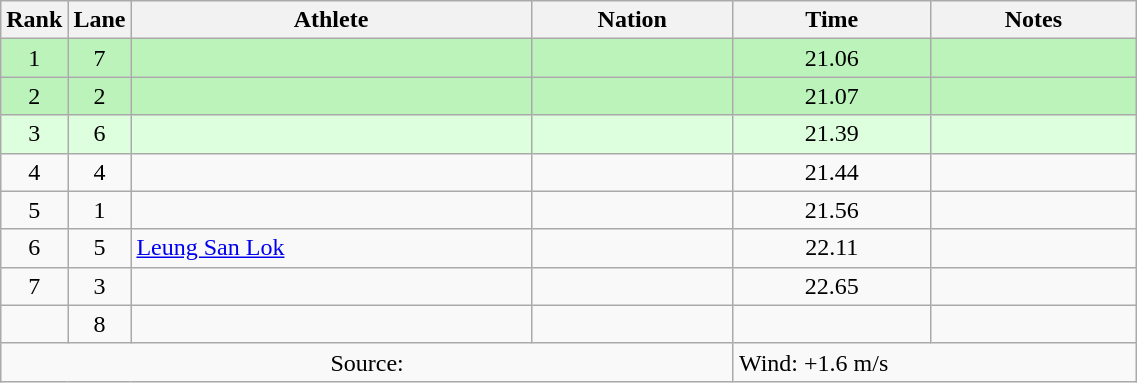<table class="wikitable sortable" style="text-align:center;width: 60%;">
<tr>
<th scope="col" style="width: 10px;">Rank</th>
<th scope="col" style="width: 10px;">Lane</th>
<th scope="col">Athlete</th>
<th scope="col">Nation</th>
<th scope="col">Time</th>
<th scope="col">Notes</th>
</tr>
<tr bgcolor=bbf3bb>
<td>1</td>
<td>7</td>
<td align=left></td>
<td align=left></td>
<td>21.06</td>
<td></td>
</tr>
<tr bgcolor=bbf3bb>
<td>2</td>
<td>2</td>
<td align=left></td>
<td align=left></td>
<td>21.07</td>
<td></td>
</tr>
<tr bgcolor=ddffdd>
<td>3</td>
<td>6</td>
<td align=left></td>
<td align=left></td>
<td>21.39</td>
<td></td>
</tr>
<tr>
<td>4</td>
<td>4</td>
<td align=left></td>
<td align=left></td>
<td>21.44</td>
<td></td>
</tr>
<tr>
<td>5</td>
<td>1</td>
<td align=left></td>
<td align=left></td>
<td>21.56</td>
<td></td>
</tr>
<tr>
<td>6</td>
<td>5</td>
<td align=left><a href='#'>Leung San Lok</a></td>
<td align=left></td>
<td>22.11</td>
<td></td>
</tr>
<tr>
<td>7</td>
<td>3</td>
<td align=left></td>
<td align=left></td>
<td>22.65</td>
<td></td>
</tr>
<tr>
<td></td>
<td>8</td>
<td align=left></td>
<td align=left></td>
<td></td>
<td></td>
</tr>
<tr class="sortbottom">
<td colspan="4">Source:</td>
<td colspan="2" style="text-align:left;">Wind: +1.6 m/s</td>
</tr>
</table>
